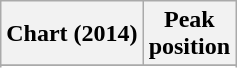<table class="wikitable sortable">
<tr>
<th align="left">Chart (2014)</th>
<th align="center">Peak<br>position</th>
</tr>
<tr>
</tr>
<tr>
</tr>
<tr>
</tr>
<tr>
</tr>
<tr>
</tr>
</table>
